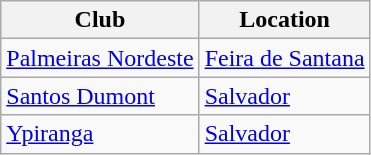<table class="wikitable sortable">
<tr>
<th>Club</th>
<th>Location</th>
</tr>
<tr>
<td><a href='#'>Palmeiras Nordeste</a></td>
<td><a href='#'>Feira de Santana</a></td>
</tr>
<tr>
<td><a href='#'>Santos Dumont</a></td>
<td><a href='#'>Salvador</a></td>
</tr>
<tr>
<td><a href='#'>Ypiranga</a></td>
<td><a href='#'>Salvador</a></td>
</tr>
</table>
